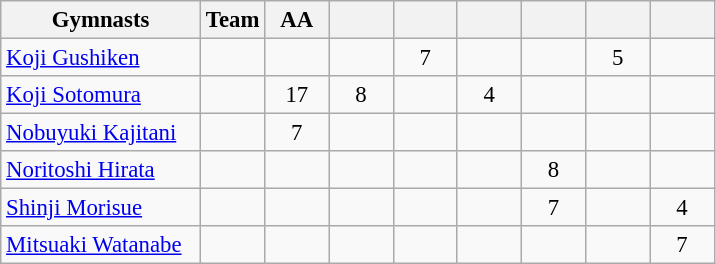<table class="wikitable sortable collapsible autocollapse plainrowheaders" style="text-align:center; font-size:95%;">
<tr>
<th width=28% class=unsortable>Gymnasts</th>
<th width=9% class=unsortable>Team</th>
<th width=9% class=unsortable>AA</th>
<th width=9% class=unsortable></th>
<th width=9% class=unsortable></th>
<th width=9% class=unsortable></th>
<th width=9% class=unsortable></th>
<th width=9% class=unsortable></th>
<th width=9% class=unsortable></th>
</tr>
<tr>
<td align=left><a href='#'>Koji Gushiken</a></td>
<td></td>
<td></td>
<td></td>
<td>7</td>
<td></td>
<td></td>
<td>5</td>
<td></td>
</tr>
<tr>
<td align=left><a href='#'>Koji Sotomura</a></td>
<td></td>
<td>17</td>
<td>8</td>
<td></td>
<td>4</td>
<td></td>
<td></td>
<td></td>
</tr>
<tr>
<td align=left><a href='#'>Nobuyuki Kajitani</a></td>
<td></td>
<td>7</td>
<td></td>
<td></td>
<td></td>
<td></td>
<td></td>
<td></td>
</tr>
<tr>
<td align=left><a href='#'>Noritoshi Hirata</a></td>
<td></td>
<td></td>
<td></td>
<td></td>
<td></td>
<td>8</td>
<td></td>
<td></td>
</tr>
<tr>
<td align=left><a href='#'>Shinji Morisue</a></td>
<td></td>
<td></td>
<td></td>
<td></td>
<td></td>
<td>7</td>
<td></td>
<td>4</td>
</tr>
<tr>
<td align=left><a href='#'>Mitsuaki Watanabe</a></td>
<td></td>
<td></td>
<td></td>
<td></td>
<td></td>
<td></td>
<td></td>
<td>7</td>
</tr>
</table>
